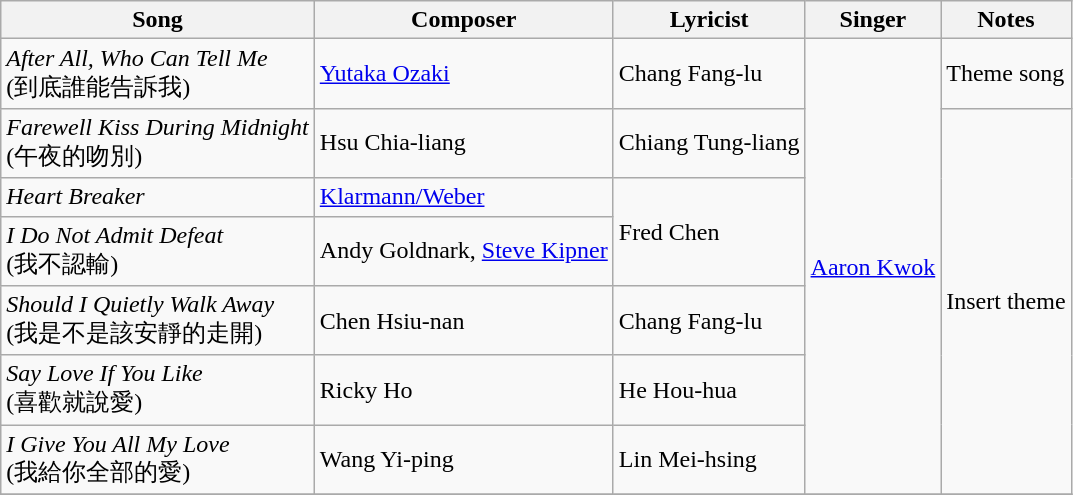<table class="wikitable">
<tr>
<th>Song</th>
<th>Composer</th>
<th>Lyricist</th>
<th>Singer</th>
<th>Notes</th>
</tr>
<tr>
<td><em>After All, Who Can Tell Me</em><br>(到底誰能告訴我)</td>
<td><a href='#'>Yutaka Ozaki</a></td>
<td>Chang Fang-lu</td>
<td rowspan=7><a href='#'>Aaron Kwok</a></td>
<td>Theme song</td>
</tr>
<tr>
<td><em>Farewell Kiss During Midnight</em><br>(午夜的吻別)</td>
<td>Hsu Chia-liang</td>
<td>Chiang Tung-liang</td>
<td rowspan=6>Insert theme</td>
</tr>
<tr>
<td><em>Heart Breaker</em></td>
<td><a href='#'>Klarmann/Weber</a></td>
<td rowspan=2>Fred Chen</td>
</tr>
<tr>
<td><em>I Do Not Admit Defeat</em><br>(我不認輸)</td>
<td>Andy Goldnark, <a href='#'>Steve Kipner</a></td>
</tr>
<tr>
<td><em>Should I Quietly Walk Away</em><br>(我是不是該安靜的走開)</td>
<td>Chen Hsiu-nan</td>
<td>Chang Fang-lu</td>
</tr>
<tr>
<td><em>Say Love If You Like</em><br>(喜歡就說愛)</td>
<td>Ricky Ho</td>
<td>He Hou-hua</td>
</tr>
<tr>
<td><em>I Give You All My Love</em><br>(我給你全部的愛)</td>
<td>Wang Yi-ping</td>
<td>Lin Mei-hsing</td>
</tr>
<tr>
</tr>
</table>
